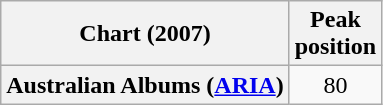<table class="wikitable plainrowheaders" style="text-align:center">
<tr>
<th scope="col">Chart (2007)</th>
<th scope="col">Peak<br>position</th>
</tr>
<tr>
<th scope="row">Australian Albums (<a href='#'>ARIA</a>)</th>
<td>80</td>
</tr>
</table>
